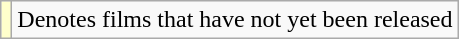<table class="wikitable sortable">
<tr>
<td style="background:#ffc;"></td>
<td>Denotes films that have not yet been released</td>
</tr>
</table>
